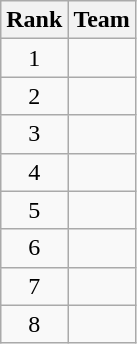<table class=wikitable>
<tr>
<th>Rank</th>
<th>Team</th>
</tr>
<tr>
<td align=center>1</td>
<td></td>
</tr>
<tr>
<td align=center>2</td>
<td></td>
</tr>
<tr>
<td align=center>3</td>
<td></td>
</tr>
<tr>
<td align=center>4</td>
<td></td>
</tr>
<tr>
<td align=center>5</td>
<td></td>
</tr>
<tr>
<td align=center>6</td>
<td></td>
</tr>
<tr>
<td align=center>7</td>
<td></td>
</tr>
<tr>
<td align=center>8</td>
<td></td>
</tr>
</table>
